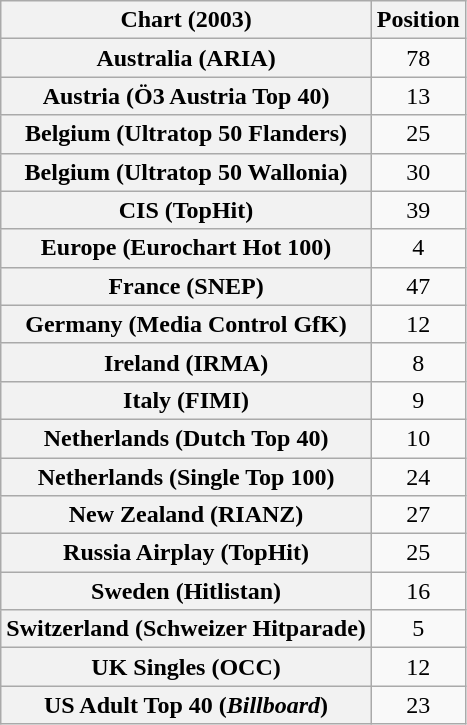<table class="wikitable sortable plainrowheaders" style="text-align:center">
<tr>
<th>Chart (2003)</th>
<th>Position</th>
</tr>
<tr>
<th scope="row">Australia (ARIA)</th>
<td>78</td>
</tr>
<tr>
<th scope="row">Austria (Ö3 Austria Top 40)</th>
<td>13</td>
</tr>
<tr>
<th scope="row">Belgium (Ultratop 50 Flanders)</th>
<td>25</td>
</tr>
<tr>
<th scope="row">Belgium (Ultratop 50 Wallonia)</th>
<td>30</td>
</tr>
<tr>
<th scope="row">CIS (TopHit)</th>
<td>39</td>
</tr>
<tr>
<th scope="row">Europe (Eurochart Hot 100)</th>
<td>4</td>
</tr>
<tr>
<th scope="row">France (SNEP)</th>
<td>47</td>
</tr>
<tr>
<th scope="row">Germany (Media Control GfK)</th>
<td>12</td>
</tr>
<tr>
<th scope="row">Ireland (IRMA)</th>
<td>8</td>
</tr>
<tr>
<th scope="row">Italy (FIMI)</th>
<td>9</td>
</tr>
<tr>
<th scope="row">Netherlands (Dutch Top 40)</th>
<td>10</td>
</tr>
<tr>
<th scope="row">Netherlands (Single Top 100)</th>
<td>24</td>
</tr>
<tr>
<th scope="row">New Zealand (RIANZ)</th>
<td>27</td>
</tr>
<tr>
<th scope="row">Russia Airplay (TopHit)</th>
<td>25</td>
</tr>
<tr>
<th scope="row">Sweden (Hitlistan)</th>
<td>16</td>
</tr>
<tr>
<th scope="row">Switzerland (Schweizer Hitparade)</th>
<td>5</td>
</tr>
<tr>
<th scope="row">UK Singles (OCC)</th>
<td>12</td>
</tr>
<tr>
<th scope="row">US Adult Top 40 (<em>Billboard</em>)</th>
<td>23</td>
</tr>
</table>
